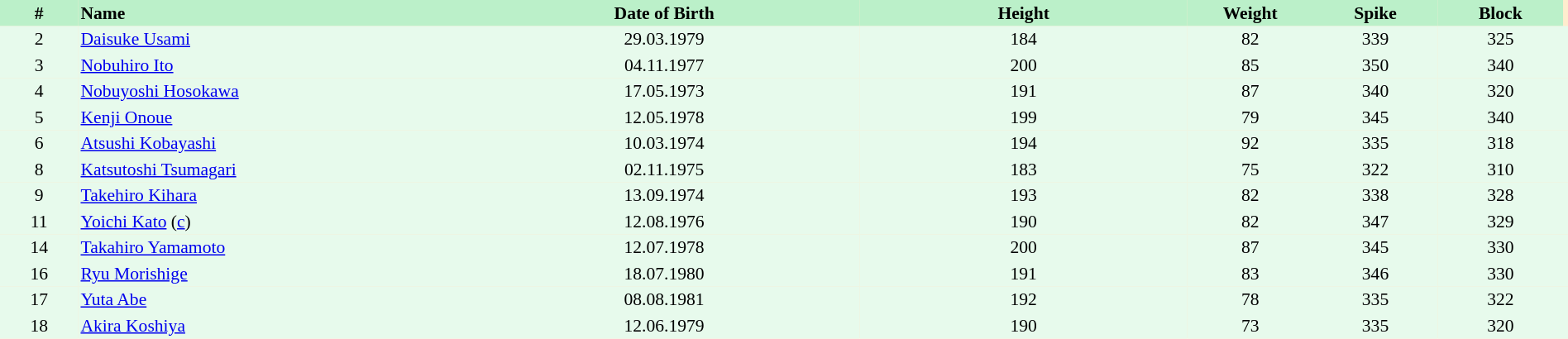<table border=0 cellpadding=2 cellspacing=0  |- bgcolor=#FFECCE style="text-align:center; font-size:90%;" width=100%>
<tr bgcolor=#BBF0C9>
<th width=5%>#</th>
<th width=25% align=left>Name</th>
<th width=25%>Date of Birth</th>
<th width=21%>Height</th>
<th width=8%>Weight</th>
<th width=8%>Spike</th>
<th width=8%>Block</th>
</tr>
<tr bgcolor=#E7FAEC>
<td>2</td>
<td align=left><a href='#'>Daisuke Usami</a></td>
<td>29.03.1979</td>
<td>184</td>
<td>82</td>
<td>339</td>
<td>325</td>
<td></td>
</tr>
<tr bgcolor=#E7FAEC>
<td>3</td>
<td align=left><a href='#'>Nobuhiro Ito</a></td>
<td>04.11.1977</td>
<td>200</td>
<td>85</td>
<td>350</td>
<td>340</td>
<td></td>
</tr>
<tr bgcolor=#E7FAEC>
<td>4</td>
<td align=left><a href='#'>Nobuyoshi Hosokawa</a></td>
<td>17.05.1973</td>
<td>191</td>
<td>87</td>
<td>340</td>
<td>320</td>
<td></td>
</tr>
<tr bgcolor=#E7FAEC>
<td>5</td>
<td align=left><a href='#'>Kenji Onoue</a></td>
<td>12.05.1978</td>
<td>199</td>
<td>79</td>
<td>345</td>
<td>340</td>
<td></td>
</tr>
<tr bgcolor=#E7FAEC>
<td>6</td>
<td align=left><a href='#'>Atsushi Kobayashi</a></td>
<td>10.03.1974</td>
<td>194</td>
<td>92</td>
<td>335</td>
<td>318</td>
<td></td>
</tr>
<tr bgcolor=#E7FAEC>
<td>8</td>
<td align=left><a href='#'>Katsutoshi Tsumagari</a></td>
<td>02.11.1975</td>
<td>183</td>
<td>75</td>
<td>322</td>
<td>310</td>
<td></td>
</tr>
<tr bgcolor=#E7FAEC>
<td>9</td>
<td align=left><a href='#'>Takehiro Kihara</a></td>
<td>13.09.1974</td>
<td>193</td>
<td>82</td>
<td>338</td>
<td>328</td>
<td></td>
</tr>
<tr bgcolor=#E7FAEC>
<td>11</td>
<td align=left><a href='#'>Yoichi Kato</a> (<a href='#'>c</a>)</td>
<td>12.08.1976</td>
<td>190</td>
<td>82</td>
<td>347</td>
<td>329</td>
<td></td>
</tr>
<tr bgcolor=#E7FAEC>
<td>14</td>
<td align=left><a href='#'>Takahiro Yamamoto</a></td>
<td>12.07.1978</td>
<td>200</td>
<td>87</td>
<td>345</td>
<td>330</td>
<td></td>
</tr>
<tr bgcolor=#E7FAEC>
<td>16</td>
<td align=left><a href='#'>Ryu Morishige</a></td>
<td>18.07.1980</td>
<td>191</td>
<td>83</td>
<td>346</td>
<td>330</td>
<td></td>
</tr>
<tr bgcolor=#E7FAEC>
<td>17</td>
<td align=left><a href='#'>Yuta Abe</a></td>
<td>08.08.1981</td>
<td>192</td>
<td>78</td>
<td>335</td>
<td>322</td>
<td></td>
</tr>
<tr bgcolor=#E7FAEC>
<td>18</td>
<td align=left><a href='#'>Akira Koshiya</a></td>
<td>12.06.1979</td>
<td>190</td>
<td>73</td>
<td>335</td>
<td>320</td>
<td></td>
</tr>
</table>
